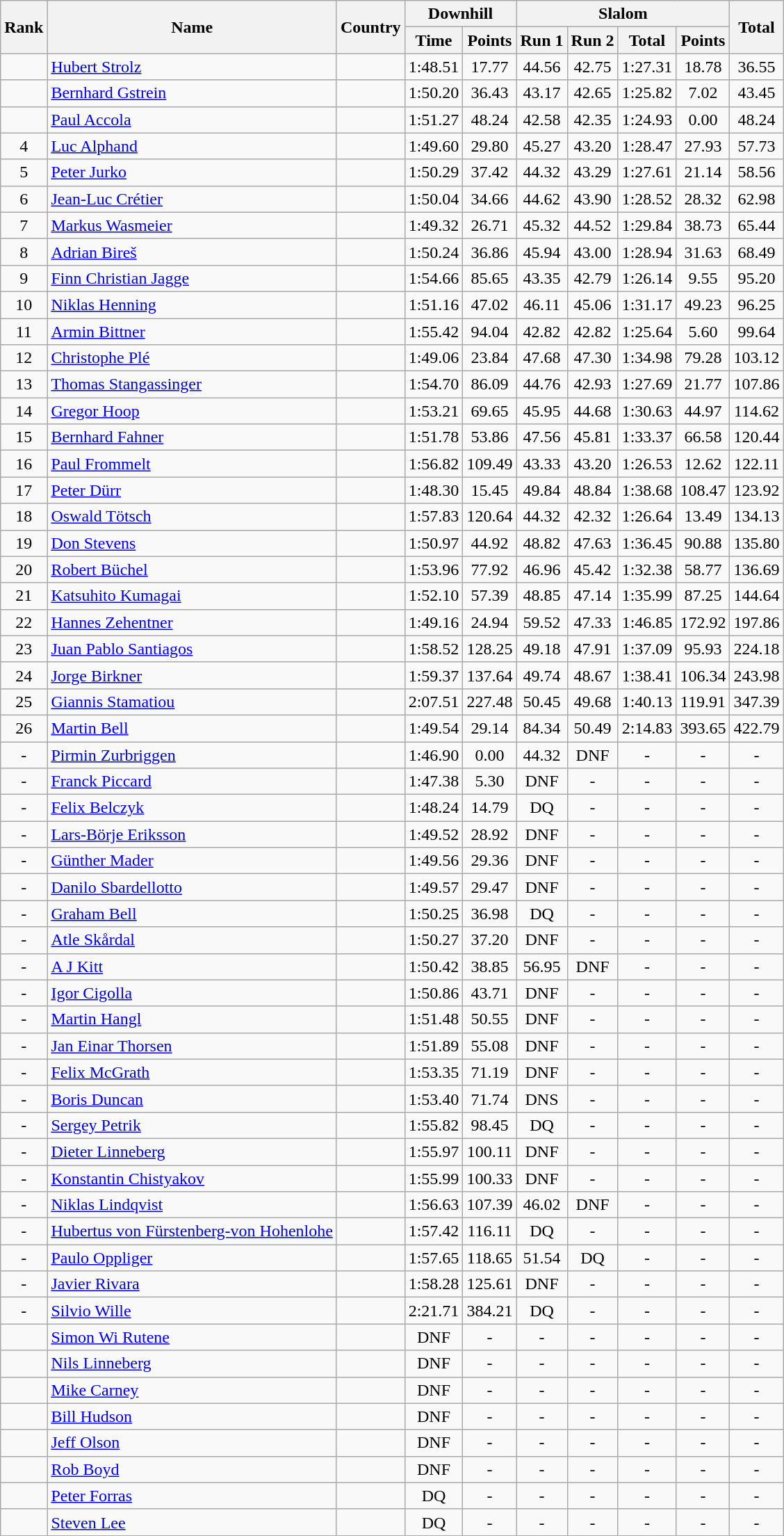<table class="wikitable sortable" style="text-align:center">
<tr>
<th rowspan=2>Rank</th>
<th rowspan=2>Name</th>
<th rowspan=2>Country</th>
<th colspan=2>Downhill</th>
<th colspan=4>Slalom</th>
<th rowspan=2>Total</th>
</tr>
<tr>
<th>Time</th>
<th>Points</th>
<th>Run 1</th>
<th>Run 2</th>
<th>Total</th>
<th>Points</th>
</tr>
<tr>
<td></td>
<td align=left><a href='#'>Hubert Strolz</a></td>
<td align=left></td>
<td>1:48.51</td>
<td>17.77</td>
<td>44.56</td>
<td>42.75</td>
<td>1:27.31</td>
<td>18.78</td>
<td>36.55</td>
</tr>
<tr>
<td></td>
<td align=left><a href='#'>Bernhard Gstrein</a></td>
<td align=left></td>
<td>1:50.20</td>
<td>36.43</td>
<td>43.17</td>
<td>42.65</td>
<td>1:25.82</td>
<td>7.02</td>
<td>43.45</td>
</tr>
<tr>
<td></td>
<td align=left><a href='#'>Paul Accola</a></td>
<td align=left></td>
<td>1:51.27</td>
<td>48.24</td>
<td>42.58</td>
<td>42.35</td>
<td>1:24.93</td>
<td>0.00</td>
<td>48.24</td>
</tr>
<tr>
<td>4</td>
<td align=left><a href='#'>Luc Alphand</a></td>
<td align=left></td>
<td>1:49.60</td>
<td>29.80</td>
<td>45.27</td>
<td>43.20</td>
<td>1:28.47</td>
<td>27.93</td>
<td>57.73</td>
</tr>
<tr>
<td>5</td>
<td align=left><a href='#'>Peter Jurko</a></td>
<td align=left></td>
<td>1:50.29</td>
<td>37.42</td>
<td>44.32</td>
<td>43.29</td>
<td>1:27.61</td>
<td>21.14</td>
<td>58.56</td>
</tr>
<tr>
<td>6</td>
<td align=left><a href='#'>Jean-Luc Crétier</a></td>
<td align=left></td>
<td>1:50.04</td>
<td>34.66</td>
<td>44.62</td>
<td>43.90</td>
<td>1:28.52</td>
<td>28.32</td>
<td>62.98</td>
</tr>
<tr>
<td>7</td>
<td align=left><a href='#'>Markus Wasmeier</a></td>
<td align=left></td>
<td>1:49.32</td>
<td>26.71</td>
<td>45.32</td>
<td>44.52</td>
<td>1:29.84</td>
<td>38.73</td>
<td>65.44</td>
</tr>
<tr>
<td>8</td>
<td align=left><a href='#'>Adrian Bireš</a></td>
<td align=left></td>
<td>1:50.24</td>
<td>36.86</td>
<td>45.94</td>
<td>43.00</td>
<td>1:28.94</td>
<td>31.63</td>
<td>68.49</td>
</tr>
<tr>
<td>9</td>
<td align=left><a href='#'>Finn Christian Jagge</a></td>
<td align=left></td>
<td>1:54.66</td>
<td>85.65</td>
<td>43.35</td>
<td>42.79</td>
<td>1:26.14</td>
<td>9.55</td>
<td>95.20</td>
</tr>
<tr>
<td>10</td>
<td align=left><a href='#'>Niklas Henning</a></td>
<td align=left></td>
<td>1:51.16</td>
<td>47.02</td>
<td>46.11</td>
<td>45.06</td>
<td>1:31.17</td>
<td>49.23</td>
<td>96.25</td>
</tr>
<tr>
<td>11</td>
<td align=left><a href='#'>Armin Bittner</a></td>
<td align=left></td>
<td>1:55.42</td>
<td>94.04</td>
<td>42.82</td>
<td>42.82</td>
<td>1:25.64</td>
<td>5.60</td>
<td>99.64</td>
</tr>
<tr>
<td>12</td>
<td align=left><a href='#'>Christophe Plé</a></td>
<td align=left></td>
<td>1:49.06</td>
<td>23.84</td>
<td>47.68</td>
<td>47.30</td>
<td>1:34.98</td>
<td>79.28</td>
<td>103.12</td>
</tr>
<tr>
<td>13</td>
<td align=left><a href='#'>Thomas Stangassinger</a></td>
<td align=left></td>
<td>1:54.70</td>
<td>86.09</td>
<td>44.76</td>
<td>42.93</td>
<td>1:27.69</td>
<td>21.77</td>
<td>107.86</td>
</tr>
<tr>
<td>14</td>
<td align=left><a href='#'>Gregor Hoop</a></td>
<td align=left></td>
<td>1:53.21</td>
<td>69.65</td>
<td>45.95</td>
<td>44.68</td>
<td>1:30.63</td>
<td>44.97</td>
<td>114.62</td>
</tr>
<tr>
<td>15</td>
<td align=left><a href='#'>Bernhard Fahner</a></td>
<td align=left></td>
<td>1:51.78</td>
<td>53.86</td>
<td>47.56</td>
<td>45.81</td>
<td>1:33.37</td>
<td>66.58</td>
<td>120.44</td>
</tr>
<tr>
<td>16</td>
<td align=left><a href='#'>Paul Frommelt</a></td>
<td align=left></td>
<td>1:56.82</td>
<td>109.49</td>
<td>43.33</td>
<td>43.20</td>
<td>1:26.53</td>
<td>12.62</td>
<td>122.11</td>
</tr>
<tr>
<td>17</td>
<td align=left><a href='#'>Peter Dürr</a></td>
<td align=left></td>
<td>1:48.30</td>
<td>15.45</td>
<td>49.84</td>
<td>48.84</td>
<td>1:38.68</td>
<td>108.47</td>
<td>123.92</td>
</tr>
<tr>
<td>18</td>
<td align=left><a href='#'>Oswald Tötsch</a></td>
<td align=left></td>
<td>1:57.83</td>
<td>120.64</td>
<td>44.32</td>
<td>42.32</td>
<td>1:26.64</td>
<td>13.49</td>
<td>134.13</td>
</tr>
<tr>
<td>19</td>
<td align=left><a href='#'>Don Stevens</a></td>
<td align=left></td>
<td>1:50.97</td>
<td>44.92</td>
<td>48.82</td>
<td>47.63</td>
<td>1:36.45</td>
<td>90.88</td>
<td>135.80</td>
</tr>
<tr>
<td>20</td>
<td align=left><a href='#'>Robert Büchel</a></td>
<td align=left></td>
<td>1:53.96</td>
<td>77.92</td>
<td>46.96</td>
<td>45.42</td>
<td>1:32.38</td>
<td>58.77</td>
<td>136.69</td>
</tr>
<tr>
<td>21</td>
<td align=left><a href='#'>Katsuhito Kumagai</a></td>
<td align=left></td>
<td>1:52.10</td>
<td>57.39</td>
<td>48.85</td>
<td>47.14</td>
<td>1:35.99</td>
<td>87.25</td>
<td>144.64</td>
</tr>
<tr>
<td>22</td>
<td align=left><a href='#'>Hannes Zehentner</a></td>
<td align=left></td>
<td>1:49.16</td>
<td>24.94</td>
<td>59.52</td>
<td>47.33</td>
<td>1:46.85</td>
<td>172.92</td>
<td>197.86</td>
</tr>
<tr>
<td>23</td>
<td align=left><a href='#'>Juan Pablo Santiagos</a></td>
<td align=left></td>
<td>1:58.52</td>
<td>128.25</td>
<td>49.18</td>
<td>47.91</td>
<td>1:37.09</td>
<td>95.93</td>
<td>224.18</td>
</tr>
<tr>
<td>24</td>
<td align=left><a href='#'>Jorge Birkner</a></td>
<td align=left></td>
<td>1:59.37</td>
<td>137.64</td>
<td>49.74</td>
<td>48.67</td>
<td>1:38.41</td>
<td>106.34</td>
<td>243.98</td>
</tr>
<tr>
<td>25</td>
<td align=left><a href='#'>Giannis Stamatiou</a></td>
<td align=left></td>
<td>2:07.51</td>
<td>227.48</td>
<td>50.45</td>
<td>49.68</td>
<td>1:40.13</td>
<td>119.91</td>
<td>347.39</td>
</tr>
<tr>
<td>26</td>
<td align=left><a href='#'>Martin Bell</a></td>
<td align=left></td>
<td>1:49.54</td>
<td>29.14</td>
<td>84.34</td>
<td>50.49</td>
<td>2:14.83</td>
<td>393.65</td>
<td>422.79</td>
</tr>
<tr>
<td>-</td>
<td align=left><a href='#'>Pirmin Zurbriggen</a></td>
<td align=left></td>
<td>1:46.90</td>
<td>0.00</td>
<td>44.32</td>
<td>DNF</td>
<td>-</td>
<td>-</td>
<td>-</td>
</tr>
<tr>
<td>-</td>
<td align=left><a href='#'>Franck Piccard</a></td>
<td align=left></td>
<td>1:47.38</td>
<td>5.30</td>
<td>DNF</td>
<td>-</td>
<td>-</td>
<td>-</td>
<td>-</td>
</tr>
<tr>
<td>-</td>
<td align=left><a href='#'>Felix Belczyk</a></td>
<td align=left></td>
<td>1:48.24</td>
<td>14.79</td>
<td>DQ</td>
<td>-</td>
<td>-</td>
<td>-</td>
<td>-</td>
</tr>
<tr>
<td>-</td>
<td align=left><a href='#'>Lars-Börje Eriksson</a></td>
<td align=left></td>
<td>1:49.52</td>
<td>28.92</td>
<td>DNF</td>
<td>-</td>
<td>-</td>
<td>-</td>
<td>-</td>
</tr>
<tr>
<td>-</td>
<td align=left><a href='#'>Günther Mader</a></td>
<td align=left></td>
<td>1:49.56</td>
<td>29.36</td>
<td>DNF</td>
<td>-</td>
<td>-</td>
<td>-</td>
<td>-</td>
</tr>
<tr>
<td>-</td>
<td align=left><a href='#'>Danilo Sbardellotto</a></td>
<td align=left></td>
<td>1:49.57</td>
<td>29.47</td>
<td>DNF</td>
<td>-</td>
<td>-</td>
<td>-</td>
<td>-</td>
</tr>
<tr>
<td>-</td>
<td align=left><a href='#'>Graham Bell</a></td>
<td align=left></td>
<td>1:50.25</td>
<td>36.98</td>
<td>DQ</td>
<td>-</td>
<td>-</td>
<td>-</td>
<td>-</td>
</tr>
<tr>
<td>-</td>
<td align=left><a href='#'>Atle Skårdal</a></td>
<td align=left></td>
<td>1:50.27</td>
<td>37.20</td>
<td>DNF</td>
<td>-</td>
<td>-</td>
<td>-</td>
<td>-</td>
</tr>
<tr>
<td>-</td>
<td align=left><a href='#'>A J Kitt</a></td>
<td align=left></td>
<td>1:50.42</td>
<td>38.85</td>
<td>56.95</td>
<td>DNF</td>
<td>-</td>
<td>-</td>
<td>-</td>
</tr>
<tr>
<td>-</td>
<td align=left><a href='#'>Igor Cigolla</a></td>
<td align=left></td>
<td>1:50.86</td>
<td>43.71</td>
<td>DNF</td>
<td>-</td>
<td>-</td>
<td>-</td>
<td>-</td>
</tr>
<tr>
<td>-</td>
<td align=left><a href='#'>Martin Hangl</a></td>
<td align=left></td>
<td>1:51.48</td>
<td>50.55</td>
<td>DNF</td>
<td>-</td>
<td>-</td>
<td>-</td>
<td>-</td>
</tr>
<tr>
<td>-</td>
<td align=left><a href='#'>Jan Einar Thorsen</a></td>
<td align=left></td>
<td>1:51.89</td>
<td>55.08</td>
<td>DNF</td>
<td>-</td>
<td>-</td>
<td>-</td>
<td>-</td>
</tr>
<tr>
<td>-</td>
<td align=left><a href='#'>Felix McGrath</a></td>
<td align=left></td>
<td>1:53.35</td>
<td>71.19</td>
<td>DNF</td>
<td>-</td>
<td>-</td>
<td>-</td>
<td>-</td>
</tr>
<tr>
<td>-</td>
<td align=left><a href='#'>Boris Duncan</a></td>
<td align=left></td>
<td>1:53.40</td>
<td>71.74</td>
<td>DNS</td>
<td>-</td>
<td>-</td>
<td>-</td>
<td>-</td>
</tr>
<tr>
<td>-</td>
<td align=left><a href='#'>Sergey Petrik</a></td>
<td align=left></td>
<td>1:55.82</td>
<td>98.45</td>
<td>DQ</td>
<td>-</td>
<td>-</td>
<td>-</td>
<td>-</td>
</tr>
<tr>
<td>-</td>
<td align=left><a href='#'>Dieter Linneberg</a></td>
<td align=left></td>
<td>1:55.97</td>
<td>100.11</td>
<td>DNF</td>
<td>-</td>
<td>-</td>
<td>-</td>
<td>-</td>
</tr>
<tr>
<td>-</td>
<td align=left><a href='#'>Konstantin Chistyakov</a></td>
<td align=left></td>
<td>1:55.99</td>
<td>100.33</td>
<td>DNF</td>
<td>-</td>
<td>-</td>
<td>-</td>
<td>-</td>
</tr>
<tr>
<td>-</td>
<td align=left><a href='#'>Niklas Lindqvist</a></td>
<td align=left></td>
<td>1:56.63</td>
<td>107.39</td>
<td>46.02</td>
<td>DNF</td>
<td>-</td>
<td>-</td>
<td>-</td>
</tr>
<tr>
<td>-</td>
<td align=left><a href='#'>Hubertus von Fürstenberg-von Hohenlohe</a></td>
<td align=left></td>
<td>1:57.42</td>
<td>116.11</td>
<td>DQ</td>
<td>-</td>
<td>-</td>
<td>-</td>
<td>-</td>
</tr>
<tr>
<td>-</td>
<td align=left><a href='#'>Paulo Oppliger</a></td>
<td align=left></td>
<td>1:57.65</td>
<td>118.65</td>
<td>51.54</td>
<td>DQ</td>
<td>-</td>
<td>-</td>
<td>-</td>
</tr>
<tr>
<td>-</td>
<td align=left><a href='#'>Javier Rivara</a></td>
<td align=left></td>
<td>1:58.28</td>
<td>125.61</td>
<td>DNF</td>
<td>-</td>
<td>-</td>
<td>-</td>
<td>-</td>
</tr>
<tr>
<td>-</td>
<td align=left><a href='#'>Silvio Wille</a></td>
<td align=left></td>
<td>2:21.71</td>
<td>384.21</td>
<td>DQ</td>
<td>-</td>
<td>-</td>
<td>-</td>
<td>-</td>
</tr>
<tr>
<td></td>
<td align=left><a href='#'>Simon Wi Rutene</a></td>
<td align=left></td>
<td>DNF</td>
<td>-</td>
<td>-</td>
<td>-</td>
<td>-</td>
<td>-</td>
<td>-</td>
</tr>
<tr>
<td></td>
<td align=left><a href='#'>Nils Linneberg</a></td>
<td align=left></td>
<td>DNF</td>
<td>-</td>
<td>-</td>
<td>-</td>
<td>-</td>
<td>-</td>
<td>-</td>
</tr>
<tr>
<td></td>
<td align=left><a href='#'>Mike Carney</a></td>
<td align=left></td>
<td>DNF</td>
<td>-</td>
<td>-</td>
<td>-</td>
<td>-</td>
<td>-</td>
<td>-</td>
</tr>
<tr>
<td></td>
<td align=left><a href='#'>Bill Hudson</a></td>
<td align=left></td>
<td>DNF</td>
<td>-</td>
<td>-</td>
<td>-</td>
<td>-</td>
<td>-</td>
<td>-</td>
</tr>
<tr>
<td></td>
<td align=left><a href='#'>Jeff Olson</a></td>
<td align=left></td>
<td>DNF</td>
<td>-</td>
<td>-</td>
<td>-</td>
<td>-</td>
<td>-</td>
<td>-</td>
</tr>
<tr>
<td></td>
<td align=left><a href='#'>Rob Boyd</a></td>
<td align=left></td>
<td>DNF</td>
<td>-</td>
<td>-</td>
<td>-</td>
<td>-</td>
<td>-</td>
<td>-</td>
</tr>
<tr>
<td></td>
<td align=left><a href='#'>Peter Forras</a></td>
<td align=left></td>
<td>DQ</td>
<td>-</td>
<td>-</td>
<td>-</td>
<td>-</td>
<td>-</td>
<td>-</td>
</tr>
<tr>
<td></td>
<td align=left><a href='#'>Steven Lee</a></td>
<td align=left></td>
<td>DQ</td>
<td>-</td>
<td>-</td>
<td>-</td>
<td>-</td>
<td>-</td>
<td>-</td>
</tr>
</table>
